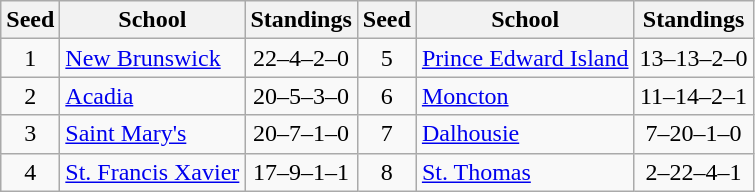<table class="wikitable">
<tr>
<th>Seed</th>
<th>School</th>
<th>Standings</th>
<th>Seed</th>
<th>School</th>
<th>Standings</th>
</tr>
<tr>
<td align=center>1</td>
<td><a href='#'>New Brunswick</a></td>
<td align=center>22–4–2–0</td>
<td align=center>5</td>
<td><a href='#'>Prince Edward Island</a></td>
<td align=center>13–13–2–0</td>
</tr>
<tr>
<td align=center>2</td>
<td><a href='#'>Acadia</a></td>
<td align=center>20–5–3–0</td>
<td align=center>6</td>
<td><a href='#'>Moncton</a></td>
<td align=center>11–14–2–1</td>
</tr>
<tr>
<td align=center>3</td>
<td><a href='#'>Saint Mary's</a></td>
<td align=center>20–7–1–0</td>
<td align=center>7</td>
<td><a href='#'>Dalhousie</a></td>
<td align=center>7–20–1–0</td>
</tr>
<tr>
<td align=center>4</td>
<td><a href='#'>St. Francis Xavier</a></td>
<td align=center>17–9–1–1</td>
<td align=center>8</td>
<td><a href='#'>St. Thomas</a></td>
<td align=center>2–22–4–1</td>
</tr>
</table>
